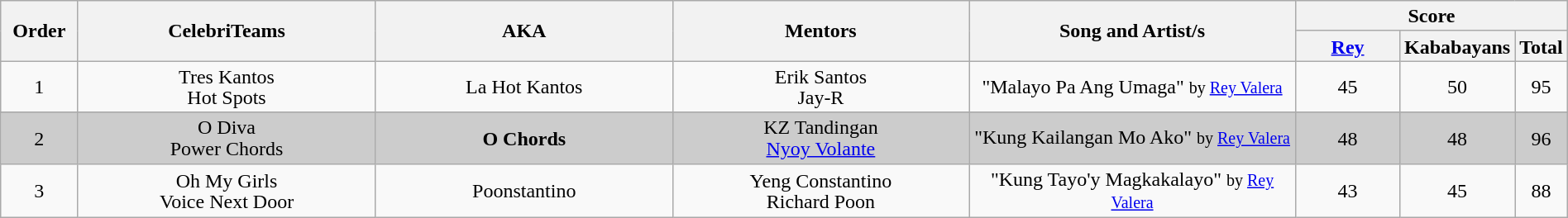<table class="wikitable" style="text-align:center; line-height:17px; width:100%;">
<tr>
<th rowspan="2" scope="col" width="05%">Order</th>
<th rowspan="2" scope="col" width="20%">CelebriTeams</th>
<th rowspan="2" scope="col" width="20%">AKA</th>
<th rowspan="2" scope="col" width="20%">Mentors</th>
<th rowspan="2" scope="col" width="22%">Song and Artist/s</th>
<th colspan="3" scope="col" width="28%">Score</th>
</tr>
<tr>
<th width="07%"><a href='#'>Rey</a></th>
<th width="07%">Kababayans</th>
<th width="07%">Total</th>
</tr>
<tr style="background:;">
<td>1</td>
<td>Tres Kantos <br> Hot Spots</td>
<td>La Hot Kantos</td>
<td>Erik Santos<br> Jay-R</td>
<td>"Malayo Pa Ang Umaga" <small>by <a href='#'>Rey Valera</a></small></td>
<td>45</td>
<td>50</td>
<td>95</td>
</tr>
<tr>
</tr>
<tr style="background:#CCCCCC;">
<td>2</td>
<td>O Diva <br> Power Chords</td>
<td><strong>O Chords</strong></td>
<td>KZ Tandingan <br> <a href='#'>Nyoy Volante</a></td>
<td>"Kung Kailangan Mo Ako" <small>by <a href='#'>Rey Valera</a></small></td>
<td>48</td>
<td>48</td>
<td>96</td>
</tr>
<tr>
<td>3</td>
<td>Oh My Girls <br> Voice Next Door</td>
<td>Poonstantino</td>
<td>Yeng Constantino <br> Richard Poon</td>
<td>"Kung Tayo'y Magkakalayo" <small>by <a href='#'>Rey Valera</a></small></td>
<td>43</td>
<td>45</td>
<td>88</td>
</tr>
</table>
